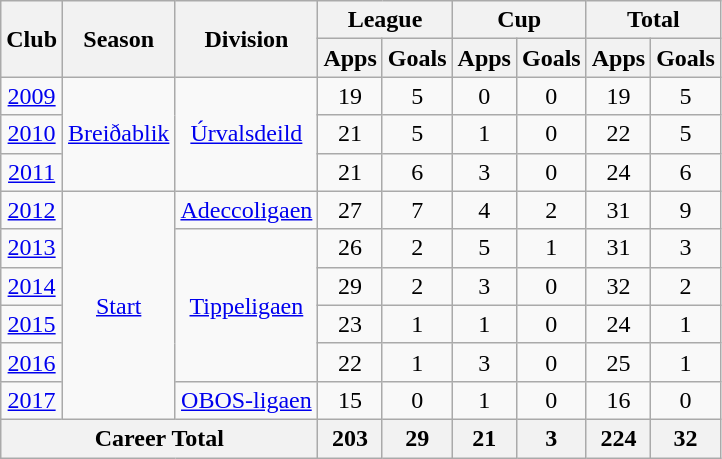<table class="wikitable" style="text-align: center;">
<tr>
<th rowspan="2">Club</th>
<th rowspan="2">Season</th>
<th rowspan="2">Division</th>
<th colspan="2">League</th>
<th colspan="2">Cup</th>
<th colspan="2">Total</th>
</tr>
<tr>
<th>Apps</th>
<th>Goals</th>
<th>Apps</th>
<th>Goals</th>
<th>Apps</th>
<th>Goals</th>
</tr>
<tr>
<td><a href='#'>2009</a></td>
<td rowspan="3" valign="center"><a href='#'>Breiðablik</a></td>
<td rowspan="3" valign="center"><a href='#'>Úrvalsdeild</a></td>
<td>19</td>
<td>5</td>
<td>0</td>
<td>0</td>
<td>19</td>
<td>5</td>
</tr>
<tr>
<td><a href='#'>2010</a></td>
<td>21</td>
<td>5</td>
<td>1</td>
<td>0</td>
<td>22</td>
<td>5</td>
</tr>
<tr>
<td><a href='#'>2011</a></td>
<td>21</td>
<td>6</td>
<td>3</td>
<td>0</td>
<td>24</td>
<td>6</td>
</tr>
<tr>
<td><a href='#'>2012</a></td>
<td rowspan="6" valign="center"><a href='#'>Start</a></td>
<td rowspan="1" valign="center"><a href='#'>Adeccoligaen</a></td>
<td>27</td>
<td>7</td>
<td>4</td>
<td>2</td>
<td>31</td>
<td>9</td>
</tr>
<tr>
<td><a href='#'>2013</a></td>
<td rowspan="4" valign="center"><a href='#'>Tippeligaen</a></td>
<td>26</td>
<td>2</td>
<td>5</td>
<td>1</td>
<td>31</td>
<td>3</td>
</tr>
<tr>
<td><a href='#'>2014</a></td>
<td>29</td>
<td>2</td>
<td>3</td>
<td>0</td>
<td>32</td>
<td>2</td>
</tr>
<tr>
<td><a href='#'>2015</a></td>
<td>23</td>
<td>1</td>
<td>1</td>
<td>0</td>
<td>24</td>
<td>1</td>
</tr>
<tr>
<td><a href='#'>2016</a></td>
<td>22</td>
<td>1</td>
<td>3</td>
<td>0</td>
<td>25</td>
<td>1</td>
</tr>
<tr>
<td><a href='#'>2017</a></td>
<td rowspan="1" valign="center"><a href='#'>OBOS-ligaen</a></td>
<td>15</td>
<td>0</td>
<td>1</td>
<td>0</td>
<td>16</td>
<td>0</td>
</tr>
<tr>
<th colspan="3">Career Total</th>
<th>203</th>
<th>29</th>
<th>21</th>
<th>3</th>
<th>224</th>
<th>32</th>
</tr>
</table>
